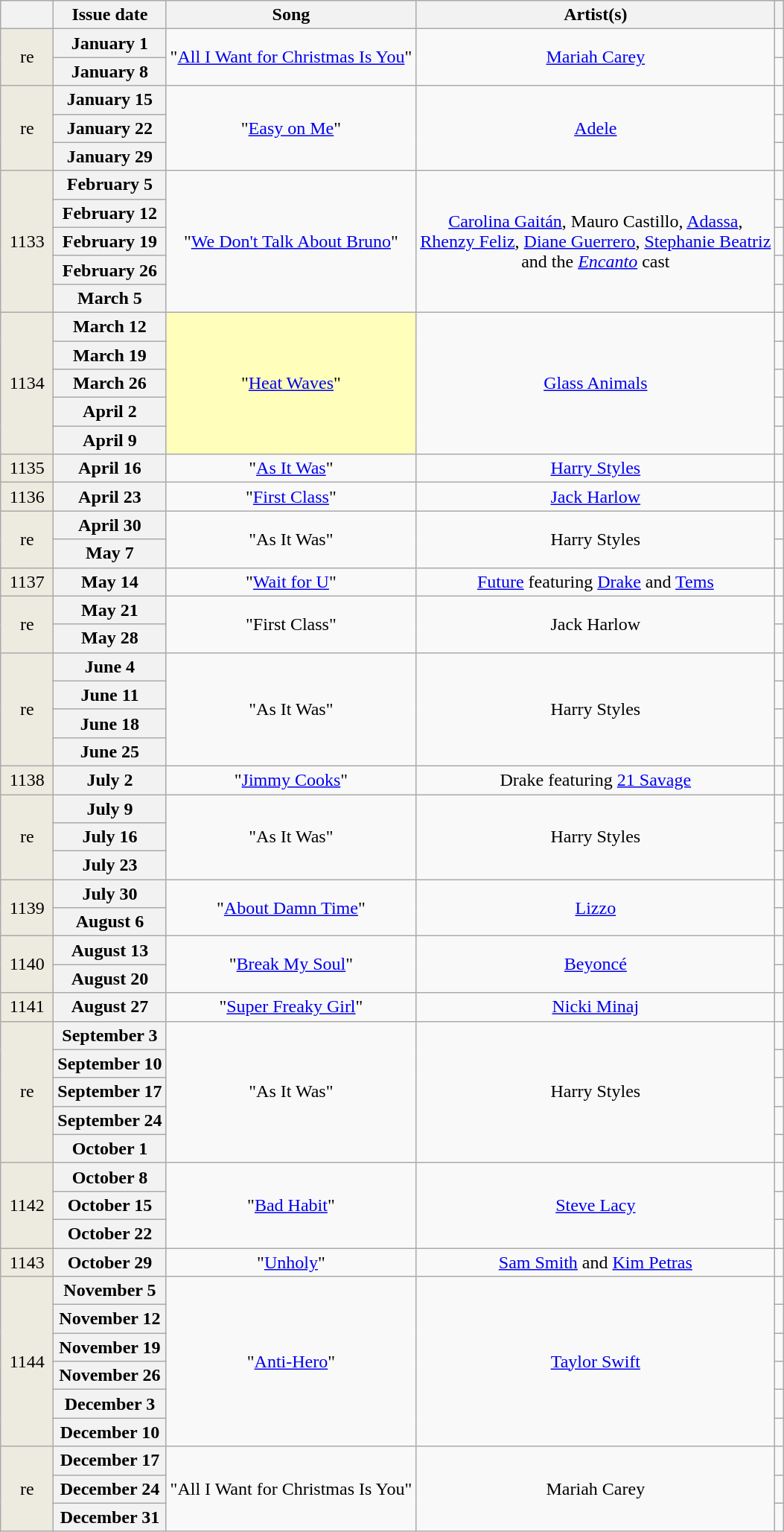<table class="wikitable plainrowheaders" style="text-align: center">
<tr>
<th width="40"></th>
<th scope="col">Issue date</th>
<th>Song</th>
<th>Artist(s)</th>
<th></th>
</tr>
<tr>
<td bgcolor=#EDEAE0 align="center" rowspan=2>re</td>
<th scope="row">January 1</th>
<td rowspan=2>"<a href='#'>All I Want for Christmas Is You</a>"</td>
<td rowspan=2><a href='#'>Mariah Carey</a></td>
<td></td>
</tr>
<tr>
<th scope="row">January 8</th>
<td></td>
</tr>
<tr>
<td bgcolor=#EDEAE0 align="center" rowspan=3>re</td>
<th scope="row">January 15</th>
<td rowspan=3>"<a href='#'>Easy on Me</a>"</td>
<td rowspan=3><a href='#'>Adele</a></td>
<td></td>
</tr>
<tr>
<th scope="row">January 22</th>
<td></td>
</tr>
<tr>
<th scope="row">January 29</th>
<td></td>
</tr>
<tr>
<td bgcolor=#EDEAE0 align="center" rowspan=5>1133</td>
<th scope="row">February 5</th>
<td rowspan=5>"<a href='#'>We Don't Talk About Bruno</a>"</td>
<td rowspan=5><a href='#'>Carolina Gaitán</a>, Mauro Castillo, <a href='#'>Adassa</a>,<br><a href='#'>Rhenzy Feliz</a>, <a href='#'>Diane Guerrero</a>, <a href='#'>Stephanie Beatriz</a><br>and the <em><a href='#'>Encanto</a></em> cast</td>
<td></td>
</tr>
<tr>
<th scope="row">February 12</th>
<td></td>
</tr>
<tr>
<th scope="row">February 19</th>
<td></td>
</tr>
<tr>
<th scope="row">February 26</th>
<td></td>
</tr>
<tr>
<th scope="row">March 5</th>
<td></td>
</tr>
<tr>
<td bgcolor=#EDEAE0 align="center" rowspan=5>1134</td>
<th scope="row">March 12</th>
<td bgcolor=FFFFBB rowspan=5>"<a href='#'>Heat Waves</a>" </td>
<td rowspan=5><a href='#'>Glass Animals</a></td>
<td></td>
</tr>
<tr>
<th scope="row">March 19</th>
<td></td>
</tr>
<tr>
<th scope="row">March 26</th>
<td></td>
</tr>
<tr>
<th scope="row">April 2</th>
<td></td>
</tr>
<tr>
<th scope="row">April 9</th>
<td></td>
</tr>
<tr>
<td bgcolor=#EDEAE0 align="center">1135</td>
<th scope="row">April 16</th>
<td>"<a href='#'>As It Was</a>"</td>
<td><a href='#'>Harry Styles</a></td>
<td></td>
</tr>
<tr>
<td bgcolor=#EDEAE0 align="center">1136</td>
<th scope="row">April 23</th>
<td>"<a href='#'>First Class</a>"</td>
<td><a href='#'>Jack Harlow</a></td>
<td></td>
</tr>
<tr>
<td bgcolor=#EDEAE0 align="center" rowspan=2>re</td>
<th scope="row">April 30</th>
<td rowspan=2>"As It Was"</td>
<td rowspan=2>Harry Styles</td>
<td></td>
</tr>
<tr>
<th scope="row">May 7</th>
<td></td>
</tr>
<tr>
<td bgcolor=#EDEAE0 align="center">1137</td>
<th scope="row">May 14</th>
<td>"<a href='#'>Wait for U</a>"</td>
<td><a href='#'>Future</a> featuring <a href='#'>Drake</a> and <a href='#'>Tems</a></td>
<td></td>
</tr>
<tr>
<td bgcolor=#EDEAE0 align="center" rowspan=2>re</td>
<th scope="row">May 21</th>
<td rowspan=2>"First Class"</td>
<td rowspan=2>Jack Harlow</td>
<td></td>
</tr>
<tr>
<th scope="row">May 28</th>
<td></td>
</tr>
<tr>
<td bgcolor=#EDEAE0 align="center" rowspan=4>re</td>
<th scope="row">June 4</th>
<td rowspan=4>"As It Was"</td>
<td rowspan=4>Harry Styles</td>
<td></td>
</tr>
<tr>
<th scope="row">June 11</th>
<td></td>
</tr>
<tr>
<th scope="row">June 18</th>
<td></td>
</tr>
<tr>
<th scope="row">June 25</th>
<td></td>
</tr>
<tr>
<td bgcolor=#EDEAE0 align="center">1138</td>
<th scope="row">July 2</th>
<td>"<a href='#'>Jimmy Cooks</a>"</td>
<td>Drake featuring <a href='#'>21 Savage</a></td>
<td></td>
</tr>
<tr>
<td bgcolor=#EDEAE0 align="center" rowspan=3>re</td>
<th scope="row">July 9</th>
<td rowspan=3>"As It Was"</td>
<td rowspan=3>Harry Styles</td>
<td></td>
</tr>
<tr>
<th scope="row">July 16</th>
<td></td>
</tr>
<tr>
<th scope="row">July 23</th>
<td></td>
</tr>
<tr>
<td bgcolor=#EDEAE0 align="center" rowspan=2>1139</td>
<th scope="row">July 30</th>
<td rowspan=2>"<a href='#'>About Damn Time</a>"</td>
<td rowspan=2><a href='#'>Lizzo</a></td>
<td></td>
</tr>
<tr>
<th scope="row">August 6</th>
<td></td>
</tr>
<tr>
<td bgcolor=#EDEAE0 align="center" rowspan=2>1140</td>
<th scope="row">August 13</th>
<td rowspan=2>"<a href='#'>Break My Soul</a>"</td>
<td rowspan=2><a href='#'>Beyoncé</a></td>
<td></td>
</tr>
<tr>
<th scope="row">August 20</th>
<td></td>
</tr>
<tr>
<td bgcolor=#EDEAE0 align="center">1141</td>
<th scope="row">August 27</th>
<td>"<a href='#'>Super Freaky Girl</a>"</td>
<td><a href='#'>Nicki Minaj</a></td>
<td></td>
</tr>
<tr>
<td bgcolor=#EDEAE0 align="center" rowspan=5>re</td>
<th scope="row">September 3</th>
<td rowspan=5>"As It Was"</td>
<td rowspan=5>Harry Styles</td>
<td></td>
</tr>
<tr>
<th scope="row">September 10</th>
<td></td>
</tr>
<tr>
<th scope="row">September 17</th>
<td></td>
</tr>
<tr>
<th scope="row">September 24</th>
<td></td>
</tr>
<tr>
<th scope="row">October 1</th>
<td></td>
</tr>
<tr>
<td bgcolor=#EDEAE0 align="center" rowspan=3>1142</td>
<th scope="row">October 8</th>
<td rowspan=3>"<a href='#'>Bad Habit</a>"</td>
<td rowspan=3><a href='#'>Steve Lacy</a></td>
<td></td>
</tr>
<tr>
<th scope="row">October 15</th>
<td></td>
</tr>
<tr>
<th scope="row">October 22</th>
<td></td>
</tr>
<tr>
<td bgcolor=#EDEAE0 align="center">1143</td>
<th scope="row">October 29</th>
<td>"<a href='#'>Unholy</a>"</td>
<td><a href='#'>Sam Smith</a> and <a href='#'>Kim Petras</a></td>
<td></td>
</tr>
<tr>
<td bgcolor=#EDEAE0 align="center" rowspan=6>1144</td>
<th scope="row">November 5</th>
<td rowspan=6>"<a href='#'>Anti-Hero</a>"</td>
<td rowspan=6><a href='#'>Taylor Swift</a></td>
<td></td>
</tr>
<tr>
<th scope="row">November 12</th>
<td></td>
</tr>
<tr>
<th scope="row">November 19</th>
<td></td>
</tr>
<tr>
<th scope="row">November 26</th>
<td></td>
</tr>
<tr>
<th scope="row">December 3</th>
<td></td>
</tr>
<tr>
<th scope="row">December 10</th>
<td></td>
</tr>
<tr>
<td bgcolor=#EDEAE0 align="center" rowspan=3>re</td>
<th scope="row">December 17</th>
<td rowspan=3>"All I Want for Christmas Is You"</td>
<td rowspan=3>Mariah Carey</td>
<td></td>
</tr>
<tr>
<th scope="row">December 24</th>
<td></td>
</tr>
<tr>
<th scope="row">December 31</th>
<td></td>
</tr>
</table>
